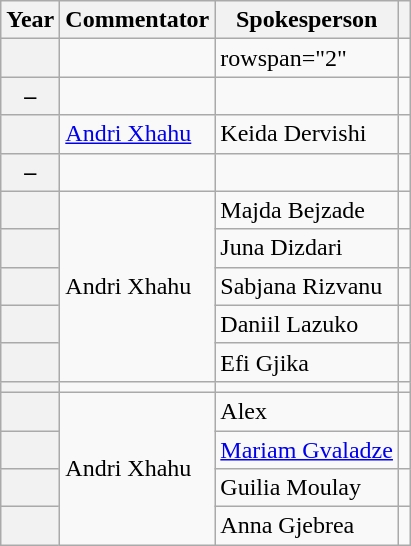<table class="wikitable sortable plainrowheaders">
<tr>
<th scope="col">Year</th>
<th scope="col">Commentator</th>
<th scope="col">Spokesperson</th>
<th scope="col" class="unsortable"></th>
</tr>
<tr>
<th scope="row" style="text-align: center;"></th>
<td></td>
<td>rowspan="2" </td>
<td style="text-align: center;"></td>
</tr>
<tr>
<th scope="row" style="text-align: center;">–</th>
<td></td>
<td style="text-align: center;"></td>
</tr>
<tr>
<th scope="row" style="text-align: center;"></th>
<td><a href='#'>Andri Xhahu</a></td>
<td>Keida Dervishi</td>
<td style="text-align: center;"></td>
</tr>
<tr>
<th scope="row" style="text-align: center;">–</th>
<td></td>
<td></td>
<td style="text-align: center;"></td>
</tr>
<tr>
<th scope="row" style="text-align: center;"></th>
<td rowspan="5">Andri Xhahu</td>
<td>Majda Bejzade</td>
<td style="text-align: center;"></td>
</tr>
<tr>
<th scope="row" style="text-align: center;"></th>
<td>Juna Dizdari</td>
<td style="text-align: center;"></td>
</tr>
<tr>
<th scope="row" style="text-align: center;"></th>
<td>Sabjana Rizvanu</td>
<td style="text-align: center;"></td>
</tr>
<tr>
<th scope="row" style="text-align: center;"></th>
<td>Daniil Lazuko</td>
<td style="text-align: center;"></td>
</tr>
<tr>
<th scope="row" style="text-align: center;"></th>
<td>Efi Gjika</td>
<td style="text-align: center;"></td>
</tr>
<tr>
<th scope="row" style="text-align: center;"></th>
<td></td>
<td></td>
<td style="text-align: center;"></td>
</tr>
<tr>
<th scope="row" style="text-align: center;"></th>
<td rowspan="4">Andri Xhahu</td>
<td>Alex</td>
<td style="text-align: center;"></td>
</tr>
<tr>
<th scope="row" style="text-align: center;"></th>
<td><a href='#'>Mariam Gvaladze</a></td>
<td style="text-align: center;"></td>
</tr>
<tr>
<th scope="row" style="text-align: center;"></th>
<td>Guilia Moulay</td>
<td style="text-align: center;"></td>
</tr>
<tr>
<th scope="row" style="text-align: center;"></th>
<td>Anna Gjebrea</td>
<td style="text-align: center;"></td>
</tr>
</table>
